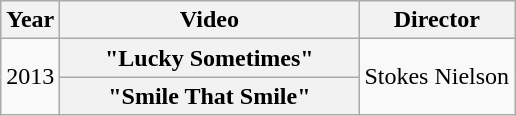<table class="wikitable plainrowheaders">
<tr>
<th>Year</th>
<th style="width:12em;">Video</th>
<th>Director</th>
</tr>
<tr>
<td rowspan="2">2013</td>
<th scope="row">"Lucky Sometimes"</th>
<td rowspan="2">Stokes Nielson</td>
</tr>
<tr>
<th scope="row">"Smile That Smile"</th>
</tr>
</table>
